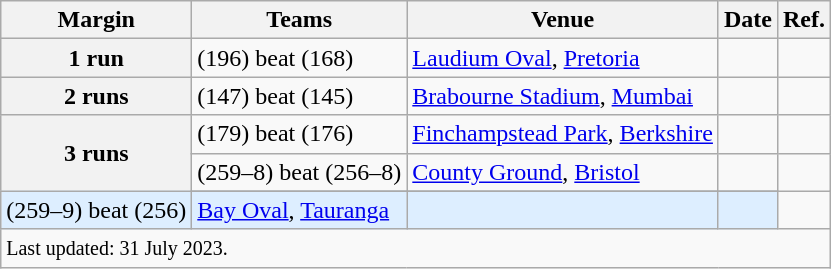<table class="wikitable">
<tr>
<th>Margin</th>
<th>Teams</th>
<th>Venue</th>
<th>Date</th>
<th>Ref.</th>
</tr>
<tr>
<th>1 run</th>
<td> (196) beat  (168)</td>
<td><a href='#'>Laudium Oval</a>, <a href='#'>Pretoria</a></td>
<td></td>
<td></td>
</tr>
<tr>
<th>2 runs</th>
<td> (147) beat  (145)</td>
<td><a href='#'>Brabourne Stadium</a>, <a href='#'>Mumbai</a></td>
<td></td>
<td></td>
</tr>
<tr>
<th rowspan=3>3 runs</th>
<td> (179) beat  (176)</td>
<td><a href='#'>Finchampstead Park</a>, <a href='#'>Berkshire</a></td>
<td></td>
<td></td>
</tr>
<tr>
<td> (259–8) beat  (256–8)</td>
<td><a href='#'>County Ground</a>, <a href='#'>Bristol</a></td>
<td></td>
<td></td>
</tr>
<tr>
</tr>
<tr style="background-color:#def;">
<td> (259–9) beat  (256)</td>
<td><a href='#'>Bay Oval</a>, <a href='#'>Tauranga</a></td>
<td></td>
<td></td>
</tr>
<tr>
<td colspan="5"><small>Last updated: 31 July 2023.</small></td>
</tr>
</table>
